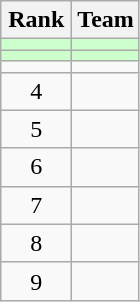<table class="wikitable" style="text-align:center;">
<tr>
<th width=40>Rank</th>
<th>Team</th>
</tr>
<tr bgcolor=#ccffcc>
<td></td>
<td style="text-align:left;"></td>
</tr>
<tr bgcolor=#ccffcc>
<td></td>
<td style="text-align:left;"></td>
</tr>
<tr>
<td></td>
<td style="text-align:left;"></td>
</tr>
<tr>
<td>4</td>
<td style="text-align:left;"></td>
</tr>
<tr>
<td>5</td>
<td style="text-align:left;"></td>
</tr>
<tr>
<td>6</td>
<td style="text-align:left;"></td>
</tr>
<tr>
<td>7</td>
<td style="text-align:left;"></td>
</tr>
<tr>
<td>8</td>
<td style="text-align:left;"></td>
</tr>
<tr>
<td>9</td>
<td style="text-align:left;"></td>
</tr>
</table>
